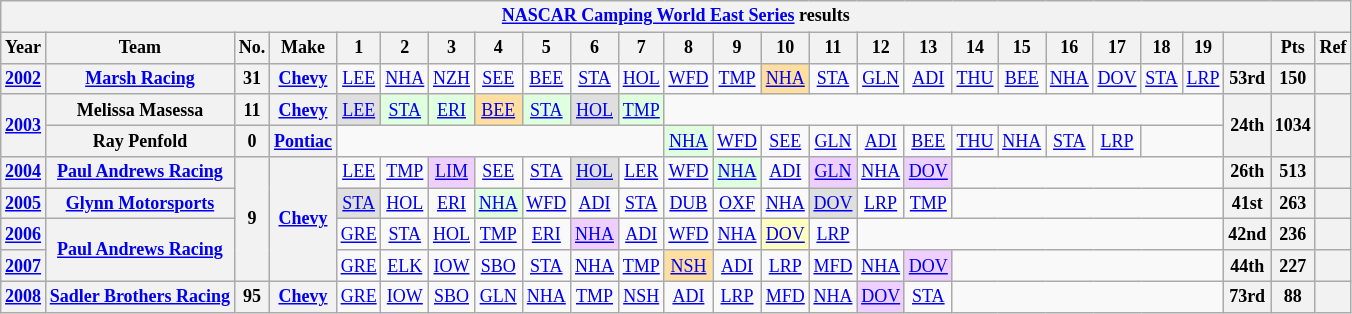<table class="wikitable" style="text-align:center; font-size:75%">
<tr>
<th colspan=26><a href='#'>NASCAR Camping World East Series</a> results</th>
</tr>
<tr>
<th>Year</th>
<th>Team</th>
<th>No.</th>
<th>Make</th>
<th>1</th>
<th>2</th>
<th>3</th>
<th>4</th>
<th>5</th>
<th>6</th>
<th>7</th>
<th>8</th>
<th>9</th>
<th>10</th>
<th>11</th>
<th>12</th>
<th>13</th>
<th>14</th>
<th>15</th>
<th>16</th>
<th>17</th>
<th>18</th>
<th>19</th>
<th></th>
<th>Pts</th>
<th>Ref</th>
</tr>
<tr>
<th><a href='#'>2002</a></th>
<th><a href='#'>Marsh Racing</a></th>
<th>31</th>
<th><a href='#'>Chevy</a></th>
<td><a href='#'>LEE</a></td>
<td><a href='#'>NHA</a></td>
<td><a href='#'>NZH</a></td>
<td><a href='#'>SEE</a></td>
<td><a href='#'>BEE</a></td>
<td><a href='#'>STA</a></td>
<td><a href='#'>HOL</a></td>
<td><a href='#'>WFD</a></td>
<td><a href='#'>TMP</a></td>
<td style="background:#FFDF9F;"><a href='#'>NHA</a><br></td>
<td><a href='#'>STA</a></td>
<td><a href='#'>GLN</a></td>
<td><a href='#'>ADI</a></td>
<td><a href='#'>THU</a></td>
<td><a href='#'>BEE</a></td>
<td><a href='#'>NHA</a></td>
<td><a href='#'>DOV</a></td>
<td><a href='#'>STA</a></td>
<td><a href='#'>LRP</a></td>
<th>53rd</th>
<th>150</th>
<th></th>
</tr>
<tr>
<th rowspan=2><a href='#'>2003</a></th>
<th>Melissa Masessa</th>
<th>11</th>
<th><a href='#'>Chevy</a></th>
<td style="background:#DFDFDF;"><a href='#'>LEE</a><br></td>
<td style="background:#DFFFDF;"><a href='#'>STA</a><br></td>
<td style="background:#DFFFDF;"><a href='#'>ERI</a><br></td>
<td style="background:#FFDF9F;"><a href='#'>BEE</a><br></td>
<td style="background:#DFFFDF;"><a href='#'>STA</a><br></td>
<td style="background:#DFDFDF;"><a href='#'>HOL</a><br></td>
<td style="background:#DFFFDF;"><a href='#'>TMP</a><br></td>
<td colspan=12></td>
<th rowspan=2>24th</th>
<th rowspan=2>1034</th>
<th rowspan=2></th>
</tr>
<tr>
<th>Ray Penfold</th>
<th>0</th>
<th><a href='#'>Pontiac</a></th>
<td colspan=7></td>
<td style="background:#DFFFDF;"><a href='#'>NHA</a><br></td>
<td><a href='#'>WFD</a></td>
<td><a href='#'>SEE</a></td>
<td><a href='#'>GLN</a></td>
<td><a href='#'>ADI</a></td>
<td><a href='#'>BEE</a></td>
<td><a href='#'>THU</a></td>
<td><a href='#'>NHA</a></td>
<td><a href='#'>STA</a></td>
<td><a href='#'>LRP</a></td>
<td colspan=2></td>
</tr>
<tr>
<th><a href='#'>2004</a></th>
<th><a href='#'>Paul Andrews Racing</a></th>
<th rowspan=4>9</th>
<th rowspan=4><a href='#'>Chevy</a></th>
<td><a href='#'>LEE</a></td>
<td><a href='#'>TMP</a></td>
<td style="background:#EFCFFF;"><a href='#'>LIM</a><br></td>
<td><a href='#'>SEE</a></td>
<td><a href='#'>STA</a></td>
<td style="background:#DFDFDF;"><a href='#'>HOL</a><br></td>
<td><a href='#'>LER</a></td>
<td><a href='#'>WFD</a></td>
<td style="background:#DFFFDF;"><a href='#'>NHA</a><br></td>
<td><a href='#'>ADI</a></td>
<td style="background:#EFCFFF;"><a href='#'>GLN</a><br></td>
<td><a href='#'>NHA</a></td>
<td style="background:#EFCFFF;"><a href='#'>DOV</a><br></td>
<td colspan=6></td>
<th>26th</th>
<th>513</th>
<th></th>
</tr>
<tr>
<th><a href='#'>2005</a></th>
<th><a href='#'>Glynn Motorsports</a></th>
<td style="background:#DFDFDF"><a href='#'>STA</a><br></td>
<td><a href='#'>HOL</a></td>
<td><a href='#'>ERI</a></td>
<td style="background:#DFFFDF"><a href='#'>NHA</a><br></td>
<td><a href='#'>WFD</a></td>
<td><a href='#'>ADI</a></td>
<td><a href='#'>STA</a></td>
<td><a href='#'>DUB</a></td>
<td><a href='#'>OXF</a></td>
<td><a href='#'>NHA</a></td>
<td style="background:#DFDFDF"><a href='#'>DOV</a><br></td>
<td><a href='#'>LRP</a></td>
<td><a href='#'>TMP</a></td>
<td colspan=6></td>
<th>41st</th>
<th>263</th>
<th></th>
</tr>
<tr>
<th><a href='#'>2006</a></th>
<th rowspan=2><a href='#'>Paul Andrews Racing</a></th>
<td><a href='#'>GRE</a></td>
<td><a href='#'>STA</a></td>
<td><a href='#'>HOL</a></td>
<td><a href='#'>TMP</a></td>
<td><a href='#'>ERI</a></td>
<td style="background:#EFCFFF;"><a href='#'>NHA</a><br></td>
<td><a href='#'>ADI</a></td>
<td><a href='#'>WFD</a></td>
<td><a href='#'>NHA</a></td>
<td style="background:#FFFFBF;"><a href='#'>DOV</a><br></td>
<td><a href='#'>LRP</a></td>
<td colspan=8></td>
<th>42nd</th>
<th>236</th>
<th></th>
</tr>
<tr>
<th><a href='#'>2007</a></th>
<td><a href='#'>GRE</a></td>
<td><a href='#'>ELK</a></td>
<td><a href='#'>IOW</a></td>
<td><a href='#'>SBO</a></td>
<td><a href='#'>STA</a></td>
<td><a href='#'>NHA</a></td>
<td><a href='#'>TMP</a></td>
<td style="background:#FFDF9F;"><a href='#'>NSH</a><br></td>
<td><a href='#'>ADI</a></td>
<td><a href='#'>LRP</a></td>
<td><a href='#'>MFD</a></td>
<td><a href='#'>NHA</a></td>
<td style="background:#EFCFFF;"><a href='#'>DOV</a><br></td>
<td colspan=6></td>
<th>44th</th>
<th>227</th>
<th></th>
</tr>
<tr>
<th><a href='#'>2008</a></th>
<th><a href='#'>Sadler Brothers Racing</a></th>
<th>95</th>
<th><a href='#'>Chevy</a></th>
<td><a href='#'>GRE</a></td>
<td><a href='#'>IOW</a></td>
<td><a href='#'>SBO</a></td>
<td><a href='#'>GLN</a></td>
<td><a href='#'>NHA</a></td>
<td><a href='#'>TMP</a></td>
<td><a href='#'>NSH</a></td>
<td><a href='#'>ADI</a></td>
<td><a href='#'>LRP</a></td>
<td><a href='#'>MFD</a></td>
<td><a href='#'>NHA</a></td>
<td style="background:#EFCFFF;"><a href='#'>DOV</a><br></td>
<td><a href='#'>STA</a></td>
<td colspan=6></td>
<th>73rd</th>
<th>88</th>
<th></th>
</tr>
</table>
